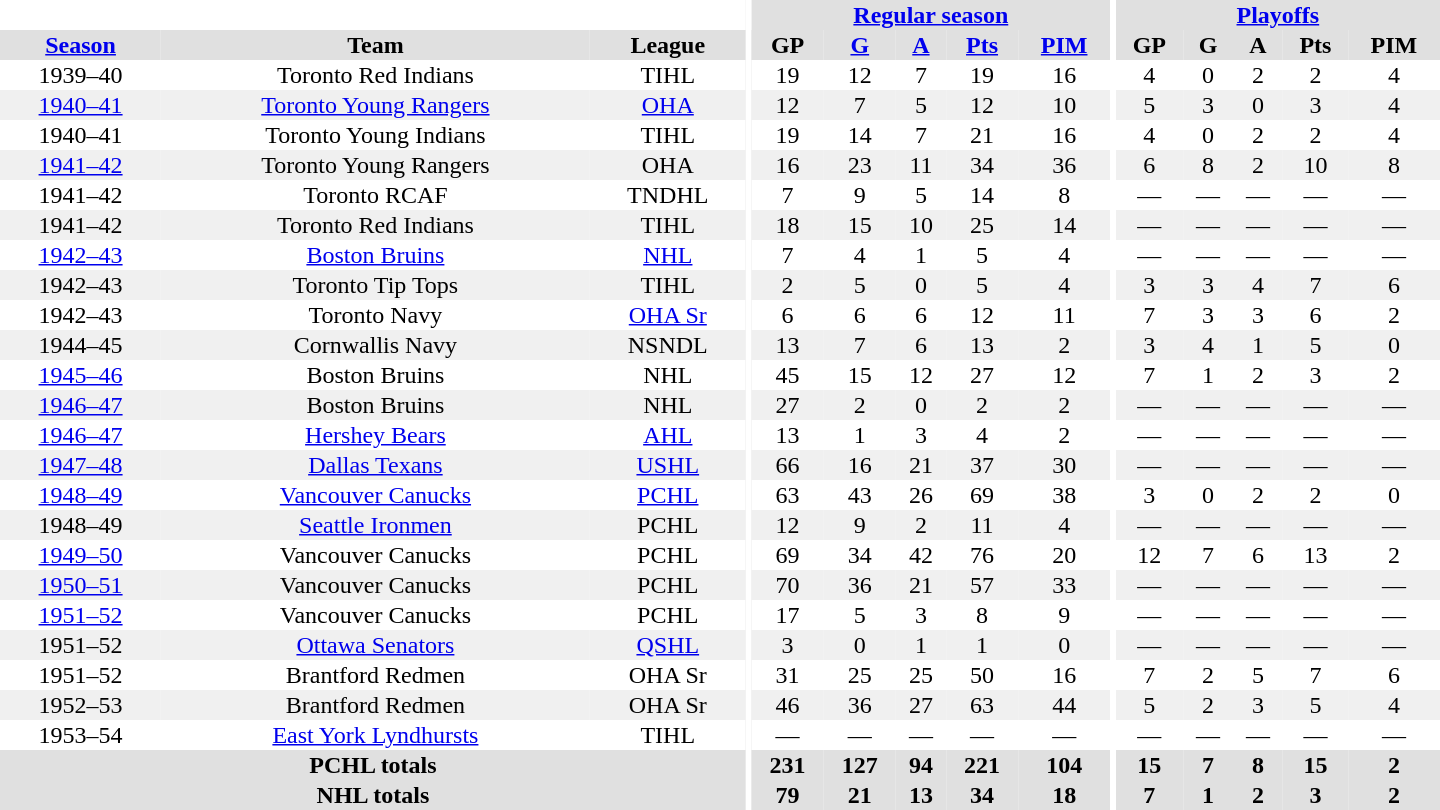<table border="0" cellpadding="1" cellspacing="0" style="text-align:center; width:60em">
<tr bgcolor="#e0e0e0">
<th colspan="3" bgcolor="#ffffff"></th>
<th rowspan="100" bgcolor="#ffffff"></th>
<th colspan="5"><a href='#'>Regular season</a></th>
<th rowspan="100" bgcolor="#ffffff"></th>
<th colspan="5"><a href='#'>Playoffs</a></th>
</tr>
<tr bgcolor="#e0e0e0">
<th><a href='#'>Season</a></th>
<th>Team</th>
<th>League</th>
<th>GP</th>
<th><a href='#'>G</a></th>
<th><a href='#'>A</a></th>
<th><a href='#'>Pts</a></th>
<th><a href='#'>PIM</a></th>
<th>GP</th>
<th>G</th>
<th>A</th>
<th>Pts</th>
<th>PIM</th>
</tr>
<tr>
<td>1939–40</td>
<td>Toronto Red Indians</td>
<td>TIHL</td>
<td>19</td>
<td>12</td>
<td>7</td>
<td>19</td>
<td>16</td>
<td>4</td>
<td>0</td>
<td>2</td>
<td>2</td>
<td>4</td>
</tr>
<tr bgcolor="#f0f0f0">
<td><a href='#'>1940–41</a></td>
<td><a href='#'>Toronto Young Rangers</a></td>
<td><a href='#'>OHA</a></td>
<td>12</td>
<td>7</td>
<td>5</td>
<td>12</td>
<td>10</td>
<td>5</td>
<td>3</td>
<td>0</td>
<td>3</td>
<td>4</td>
</tr>
<tr>
<td>1940–41</td>
<td>Toronto Young Indians</td>
<td>TIHL</td>
<td>19</td>
<td>14</td>
<td>7</td>
<td>21</td>
<td>16</td>
<td>4</td>
<td>0</td>
<td>2</td>
<td>2</td>
<td>4</td>
</tr>
<tr bgcolor="#f0f0f0">
<td><a href='#'>1941–42</a></td>
<td>Toronto Young Rangers</td>
<td>OHA</td>
<td>16</td>
<td>23</td>
<td>11</td>
<td>34</td>
<td>36</td>
<td>6</td>
<td>8</td>
<td>2</td>
<td>10</td>
<td>8</td>
</tr>
<tr>
<td>1941–42</td>
<td>Toronto RCAF</td>
<td>TNDHL</td>
<td>7</td>
<td>9</td>
<td>5</td>
<td>14</td>
<td>8</td>
<td>—</td>
<td>—</td>
<td>—</td>
<td>—</td>
<td>—</td>
</tr>
<tr bgcolor="#f0f0f0">
<td>1941–42</td>
<td>Toronto Red Indians</td>
<td>TIHL</td>
<td>18</td>
<td>15</td>
<td>10</td>
<td>25</td>
<td>14</td>
<td>—</td>
<td>—</td>
<td>—</td>
<td>—</td>
<td>—</td>
</tr>
<tr>
<td><a href='#'>1942–43</a></td>
<td><a href='#'>Boston Bruins</a></td>
<td><a href='#'>NHL</a></td>
<td>7</td>
<td>4</td>
<td>1</td>
<td>5</td>
<td>4</td>
<td>—</td>
<td>—</td>
<td>—</td>
<td>—</td>
<td>—</td>
</tr>
<tr bgcolor="#f0f0f0">
<td>1942–43</td>
<td>Toronto Tip Tops</td>
<td>TIHL</td>
<td>2</td>
<td>5</td>
<td>0</td>
<td>5</td>
<td>4</td>
<td>3</td>
<td>3</td>
<td>4</td>
<td>7</td>
<td>6</td>
</tr>
<tr>
<td>1942–43</td>
<td>Toronto Navy</td>
<td><a href='#'>OHA Sr</a></td>
<td>6</td>
<td>6</td>
<td>6</td>
<td>12</td>
<td>11</td>
<td>7</td>
<td>3</td>
<td>3</td>
<td>6</td>
<td>2</td>
</tr>
<tr bgcolor="#f0f0f0">
<td>1944–45</td>
<td>Cornwallis Navy</td>
<td>NSNDL</td>
<td>13</td>
<td>7</td>
<td>6</td>
<td>13</td>
<td>2</td>
<td>3</td>
<td>4</td>
<td>1</td>
<td>5</td>
<td>0</td>
</tr>
<tr>
<td><a href='#'>1945–46</a></td>
<td>Boston Bruins</td>
<td>NHL</td>
<td>45</td>
<td>15</td>
<td>12</td>
<td>27</td>
<td>12</td>
<td>7</td>
<td>1</td>
<td>2</td>
<td>3</td>
<td>2</td>
</tr>
<tr bgcolor="#f0f0f0">
<td><a href='#'>1946–47</a></td>
<td>Boston Bruins</td>
<td>NHL</td>
<td>27</td>
<td>2</td>
<td>0</td>
<td>2</td>
<td>2</td>
<td>—</td>
<td>—</td>
<td>—</td>
<td>—</td>
<td>—</td>
</tr>
<tr>
<td><a href='#'>1946–47</a></td>
<td><a href='#'>Hershey Bears</a></td>
<td><a href='#'>AHL</a></td>
<td>13</td>
<td>1</td>
<td>3</td>
<td>4</td>
<td>2</td>
<td>—</td>
<td>—</td>
<td>—</td>
<td>—</td>
<td>—</td>
</tr>
<tr bgcolor="#f0f0f0">
<td><a href='#'>1947–48</a></td>
<td><a href='#'>Dallas Texans</a></td>
<td><a href='#'>USHL</a></td>
<td>66</td>
<td>16</td>
<td>21</td>
<td>37</td>
<td>30</td>
<td>—</td>
<td>—</td>
<td>—</td>
<td>—</td>
<td>—</td>
</tr>
<tr>
<td><a href='#'>1948–49</a></td>
<td><a href='#'>Vancouver Canucks</a></td>
<td><a href='#'>PCHL</a></td>
<td>63</td>
<td>43</td>
<td>26</td>
<td>69</td>
<td>38</td>
<td>3</td>
<td>0</td>
<td>2</td>
<td>2</td>
<td>0</td>
</tr>
<tr bgcolor="#f0f0f0">
<td>1948–49</td>
<td><a href='#'>Seattle Ironmen</a></td>
<td>PCHL</td>
<td>12</td>
<td>9</td>
<td>2</td>
<td>11</td>
<td>4</td>
<td>—</td>
<td>—</td>
<td>—</td>
<td>—</td>
<td>—</td>
</tr>
<tr>
<td><a href='#'>1949–50</a></td>
<td>Vancouver Canucks</td>
<td>PCHL</td>
<td>69</td>
<td>34</td>
<td>42</td>
<td>76</td>
<td>20</td>
<td>12</td>
<td>7</td>
<td>6</td>
<td>13</td>
<td>2</td>
</tr>
<tr bgcolor="#f0f0f0">
<td><a href='#'>1950–51</a></td>
<td>Vancouver Canucks</td>
<td>PCHL</td>
<td>70</td>
<td>36</td>
<td>21</td>
<td>57</td>
<td>33</td>
<td>—</td>
<td>—</td>
<td>—</td>
<td>—</td>
<td>—</td>
</tr>
<tr>
<td><a href='#'>1951–52</a></td>
<td>Vancouver Canucks</td>
<td>PCHL</td>
<td>17</td>
<td>5</td>
<td>3</td>
<td>8</td>
<td>9</td>
<td>—</td>
<td>—</td>
<td>—</td>
<td>—</td>
<td>—</td>
</tr>
<tr bgcolor="#f0f0f0">
<td>1951–52</td>
<td><a href='#'>Ottawa Senators</a></td>
<td><a href='#'>QSHL</a></td>
<td>3</td>
<td>0</td>
<td>1</td>
<td>1</td>
<td>0</td>
<td>—</td>
<td>—</td>
<td>—</td>
<td>—</td>
<td>—</td>
</tr>
<tr>
<td>1951–52</td>
<td>Brantford Redmen</td>
<td>OHA Sr</td>
<td>31</td>
<td>25</td>
<td>25</td>
<td>50</td>
<td>16</td>
<td>7</td>
<td>2</td>
<td>5</td>
<td>7</td>
<td>6</td>
</tr>
<tr bgcolor="#f0f0f0">
<td>1952–53</td>
<td>Brantford Redmen</td>
<td>OHA Sr</td>
<td>46</td>
<td>36</td>
<td>27</td>
<td>63</td>
<td>44</td>
<td>5</td>
<td>2</td>
<td>3</td>
<td>5</td>
<td>4</td>
</tr>
<tr>
<td>1953–54</td>
<td><a href='#'>East York Lyndhursts</a></td>
<td>TIHL</td>
<td>—</td>
<td>—</td>
<td>—</td>
<td>—</td>
<td>—</td>
<td>—</td>
<td>—</td>
<td>—</td>
<td>—</td>
<td>—</td>
</tr>
<tr bgcolor="#e0e0e0">
<th colspan="3">PCHL totals</th>
<th>231</th>
<th>127</th>
<th>94</th>
<th>221</th>
<th>104</th>
<th>15</th>
<th>7</th>
<th>8</th>
<th>15</th>
<th>2</th>
</tr>
<tr bgcolor="#e0e0e0">
<th colspan="3">NHL totals</th>
<th>79</th>
<th>21</th>
<th>13</th>
<th>34</th>
<th>18</th>
<th>7</th>
<th>1</th>
<th>2</th>
<th>3</th>
<th>2</th>
</tr>
</table>
